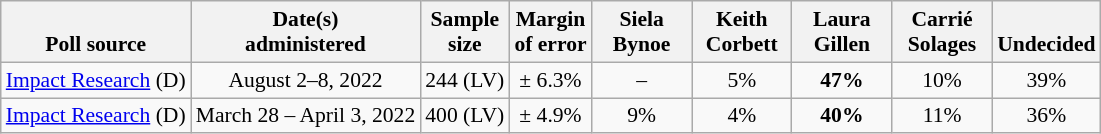<table class="wikitable" style="font-size:90%;text-align:center;">
<tr style="vertical-align:bottom">
<th>Poll source</th>
<th>Date(s)<br>administered</th>
<th>Sample<br>size</th>
<th>Margin<br>of error</th>
<th style="width:60px;">Siela<br>Bynoe</th>
<th style="width:60px;">Keith<br>Corbett</th>
<th style="width:60px;">Laura<br>Gillen</th>
<th style="width:60px;">Carrié<br>Solages</th>
<th>Undecided</th>
</tr>
<tr>
<td style="text-align:left;"><a href='#'>Impact Research</a> (D)</td>
<td>August 2–8, 2022</td>
<td>244 (LV)</td>
<td>± 6.3%</td>
<td>–</td>
<td>5%</td>
<td><strong>47%</strong></td>
<td>10%</td>
<td>39%</td>
</tr>
<tr>
<td style="text-align:left;"><a href='#'>Impact Research</a> (D)</td>
<td>March 28 – April 3, 2022</td>
<td>400 (LV)</td>
<td>± 4.9%</td>
<td>9%</td>
<td>4%</td>
<td><strong>40%</strong></td>
<td>11%</td>
<td>36%</td>
</tr>
</table>
